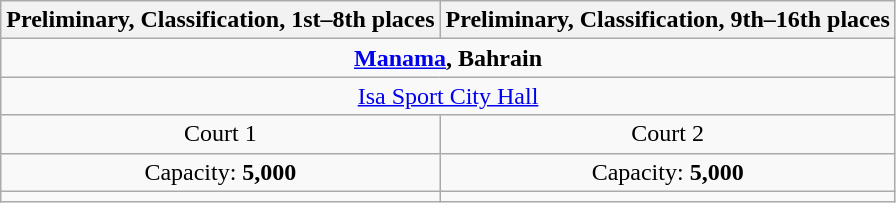<table class="wikitable" style="text-align:center">
<tr>
<th>Preliminary, Classification, 1st–8th places</th>
<th>Preliminary, Classification, 9th–16th places</th>
</tr>
<tr>
<td colspan="2"><strong><a href='#'>Manama</a>, Bahrain</strong></td>
</tr>
<tr>
<td colspan="2"><a href='#'>Isa Sport City Hall</a></td>
</tr>
<tr>
<td>Court 1</td>
<td>Court 2</td>
</tr>
<tr>
<td>Capacity: <strong>5,000</strong></td>
<td>Capacity: <strong>5,000</strong></td>
</tr>
<tr>
<td></td>
<td></td>
</tr>
</table>
